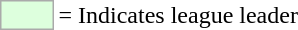<table>
<tr>
<td style="background:#DDFFDD; border:1px solid #aaa; width:2em;"></td>
<td>= Indicates league leader</td>
</tr>
</table>
